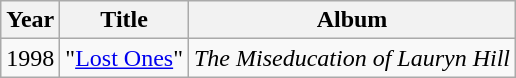<table class="wikitable plainrowheaders">
<tr>
<th scope="col" style="">Year</th>
<th scope="col" style="">Title</th>
<th scope="col" style="">Album</th>
</tr>
<tr>
<td>1998</td>
<td>"<a href='#'>Lost Ones</a>"</td>
<td><em>The Miseducation of Lauryn Hill</em></td>
</tr>
</table>
